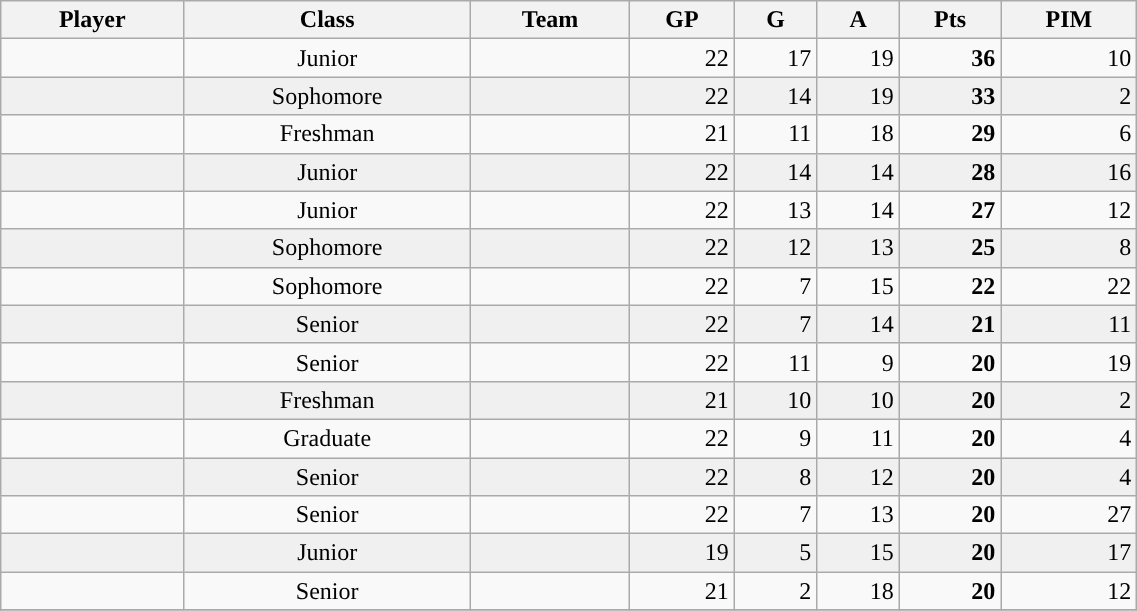<table class="wikitable sortable" style="text-align: center; "width=60%">
<tr>
<th>Player</th>
<th>Class</th>
<th>Team</th>
<th>GP</th>
<th>G</th>
<th>A</th>
<th>Pts</th>
<th>PIM</th>
</tr>
<tr>
<td align=left></td>
<td>Junior</td>
<td><strong><a href='#'></a></strong></td>
<td align=right>22</td>
<td align=right>17</td>
<td align=right>19</td>
<td align=right><strong>36</strong></td>
<td align=right>10</td>
</tr>
<tr bgcolor=f0f0f0>
<td align=left></td>
<td>Sophomore</td>
<td><strong><a href='#'></a></strong></td>
<td align=right>22</td>
<td align=right>14</td>
<td align=right>19</td>
<td align=right><strong>33</strong></td>
<td align=right>2</td>
</tr>
<tr>
<td align=left></td>
<td>Freshman</td>
<td><strong><a href='#'></a></strong></td>
<td align=right>21</td>
<td align=right>11</td>
<td align=right>18</td>
<td align=right><strong>29</strong></td>
<td align=right>6</td>
</tr>
<tr bgcolor=f0f0f0>
<td align=left></td>
<td>Junior</td>
<td><strong><a href='#'></a></strong></td>
<td align=right>22</td>
<td align=right>14</td>
<td align=right>14</td>
<td align=right><strong>28</strong></td>
<td align=right>16</td>
</tr>
<tr>
<td align=left></td>
<td>Junior</td>
<td><strong><a href='#'></a></strong></td>
<td align=right>22</td>
<td align=right>13</td>
<td align=right>14</td>
<td align=right><strong>27</strong></td>
<td align=right>12</td>
</tr>
<tr bgcolor=f0f0f0>
<td align=left></td>
<td>Sophomore</td>
<td><strong><a href='#'></a></strong></td>
<td align=right>22</td>
<td align=right>12</td>
<td align=right>13</td>
<td align=right><strong>25</strong></td>
<td align=right>8</td>
</tr>
<tr>
<td align=left></td>
<td>Sophomore</td>
<td><strong><a href='#'></a></strong></td>
<td align=right>22</td>
<td align=right>7</td>
<td align=right>15</td>
<td align=right><strong>22</strong></td>
<td align=right>22</td>
</tr>
<tr bgcolor=f0f0f0>
<td align=left></td>
<td>Senior</td>
<td><strong><a href='#'></a></strong></td>
<td align=right>22</td>
<td align=right>7</td>
<td align=right>14</td>
<td align=right><strong>21</strong></td>
<td align=right>11</td>
</tr>
<tr>
<td align=left></td>
<td>Senior</td>
<td><strong><a href='#'></a></strong></td>
<td align=right>22</td>
<td align=right>11</td>
<td align=right>9</td>
<td align=right><strong>20</strong></td>
<td align=right>19</td>
</tr>
<tr bgcolor=f0f0f0>
<td align=left></td>
<td>Freshman</td>
<td><strong><a href='#'></a></strong></td>
<td align=right>21</td>
<td align=right>10</td>
<td align=right>10</td>
<td align=right><strong>20</strong></td>
<td align=right>2</td>
</tr>
<tr>
<td align=left></td>
<td>Graduate</td>
<td><strong><a href='#'></a></strong></td>
<td align=right>22</td>
<td align=right>9</td>
<td align=right>11</td>
<td align=right><strong>20</strong></td>
<td align=right>4</td>
</tr>
<tr bgcolor=f0f0f0>
<td align=left></td>
<td>Senior</td>
<td><strong><a href='#'></a></strong></td>
<td align=right>22</td>
<td align=right>8</td>
<td align=right>12</td>
<td align=right><strong>20</strong></td>
<td align=right>4</td>
</tr>
<tr>
<td align=left></td>
<td>Senior</td>
<td><strong><a href='#'></a></strong></td>
<td align=right>22</td>
<td align=right>7</td>
<td align=right>13</td>
<td align=right><strong>20</strong></td>
<td align=right>27</td>
</tr>
<tr bgcolor=f0f0f0>
<td align=left></td>
<td>Junior</td>
<td><strong><a href='#'></a></strong></td>
<td align=right>19</td>
<td align=right>5</td>
<td align=right>15</td>
<td align=right><strong>20</strong></td>
<td align=right>17</td>
</tr>
<tr>
<td align=left></td>
<td>Senior</td>
<td><strong><a href='#'></a></strong></td>
<td align=right>21</td>
<td align=right>2</td>
<td align=right>18</td>
<td align=right><strong>20</strong></td>
<td align=right>12</td>
</tr>
<tr>
</tr>
</table>
